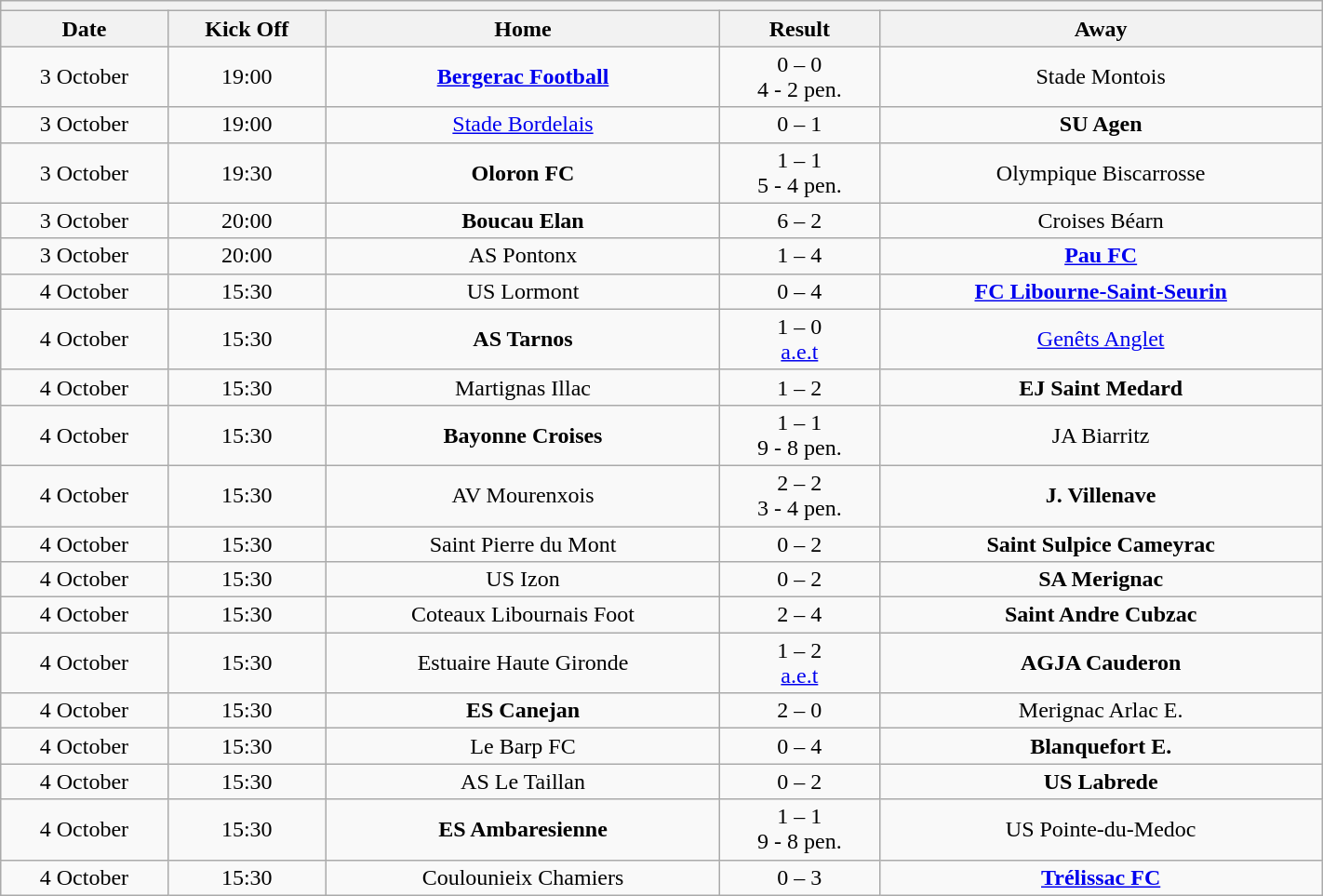<table class="wikitable collapsible collapsed" style="font-size: 100%; margin:0px;" width="75%">
<tr>
<th colspan="7" style="text-align:left;"></th>
</tr>
<tr>
<th><strong>Date</strong></th>
<th><strong>Kick Off</strong></th>
<th><strong>Home</strong></th>
<th><strong>Result</strong></th>
<th><strong>Away</strong></th>
</tr>
<tr>
<td align=center>3 October</td>
<td align=center>19:00</td>
<td align=center><strong><a href='#'>Bergerac Football</a></strong></td>
<td align=center>0 – 0 <br> 4 - 2 pen.</td>
<td align=center>Stade Montois</td>
</tr>
<tr>
<td align=center>3 October</td>
<td align=center>19:00</td>
<td align=center><a href='#'>Stade Bordelais</a></td>
<td align=center>0 – 1</td>
<td align=center><strong>SU Agen</strong></td>
</tr>
<tr>
<td align=center>3 October</td>
<td align=center>19:30</td>
<td align=center><strong>Oloron FC</strong></td>
<td align=center>1 – 1 <br> 5 - 4 pen.</td>
<td align=center>Olympique Biscarrosse</td>
</tr>
<tr>
<td align=center>3 October</td>
<td align=center>20:00</td>
<td align=center><strong>Boucau Elan</strong></td>
<td align=center>6 – 2</td>
<td align=center>Croises Béarn</td>
</tr>
<tr>
<td align=center>3 October</td>
<td align=center>20:00</td>
<td align=center>AS Pontonx</td>
<td align=center>1 – 4</td>
<td align=center><strong><a href='#'>Pau FC</a></strong></td>
</tr>
<tr>
<td align=center>4 October</td>
<td align=center>15:30</td>
<td align=center>US Lormont</td>
<td align=center>0 – 4</td>
<td align=center><strong><a href='#'>FC Libourne-Saint-Seurin</a></strong></td>
</tr>
<tr>
<td align=center>4 October</td>
<td align=center>15:30</td>
<td align=center><strong>AS Tarnos</strong></td>
<td align=center>1 – 0 <br> <a href='#'>a.e.t</a></td>
<td align=center><a href='#'>Genêts Anglet</a></td>
</tr>
<tr>
<td align=center>4 October</td>
<td align=center>15:30</td>
<td align=center>Martignas Illac</td>
<td align=center>1 – 2</td>
<td align=center><strong>EJ Saint Medard</strong></td>
</tr>
<tr>
<td align=center>4 October</td>
<td align=center>15:30</td>
<td align=center><strong>Bayonne Croises</strong></td>
<td align=center>1 – 1 <br> 9 - 8 pen.</td>
<td align=center>JA Biarritz</td>
</tr>
<tr>
<td align=center>4 October</td>
<td align=center>15:30</td>
<td align=center>AV Mourenxois</td>
<td align=center>2 – 2 <br> 3 - 4 pen.</td>
<td align=center><strong>J. Villenave</strong></td>
</tr>
<tr>
<td align=center>4 October</td>
<td align=center>15:30</td>
<td align=center>Saint Pierre du Mont</td>
<td align=center>0 – 2</td>
<td align=center><strong>Saint Sulpice Cameyrac</strong></td>
</tr>
<tr>
<td align=center>4 October</td>
<td align=center>15:30</td>
<td align=center>US Izon</td>
<td align=center>0 – 2</td>
<td align=center><strong>SA Merignac</strong></td>
</tr>
<tr>
<td align=center>4 October</td>
<td align=center>15:30</td>
<td align=center>Coteaux Libournais Foot</td>
<td align=center>2 – 4</td>
<td align=center><strong>Saint Andre Cubzac</strong></td>
</tr>
<tr>
<td align=center>4 October</td>
<td align=center>15:30</td>
<td align=center>Estuaire Haute Gironde</td>
<td align=center>1 – 2 <br> <a href='#'>a.e.t</a></td>
<td align=center><strong>AGJA Cauderon</strong></td>
</tr>
<tr>
<td align=center>4 October</td>
<td align=center>15:30</td>
<td align=center><strong>ES Canejan</strong></td>
<td align=center>2 – 0</td>
<td align=center>Merignac Arlac E.</td>
</tr>
<tr>
<td align=center>4 October</td>
<td align=center>15:30</td>
<td align=center>Le Barp FC</td>
<td align=center>0 – 4</td>
<td align=center><strong>Blanquefort E.</strong></td>
</tr>
<tr>
<td align=center>4 October</td>
<td align=center>15:30</td>
<td align=center>AS Le Taillan</td>
<td align=center>0 – 2</td>
<td align=center><strong>US Labrede</strong></td>
</tr>
<tr>
<td align=center>4 October</td>
<td align=center>15:30</td>
<td align=center><strong>ES Ambaresienne</strong></td>
<td align=center>1 – 1 <br> 9 - 8 pen.</td>
<td align=center>US Pointe-du-Medoc</td>
</tr>
<tr>
<td align=center>4 October</td>
<td align=center>15:30</td>
<td align=center>Coulounieix Chamiers</td>
<td align=center>0 – 3</td>
<td align=center><strong><a href='#'>Trélissac FC</a></strong></td>
</tr>
</table>
